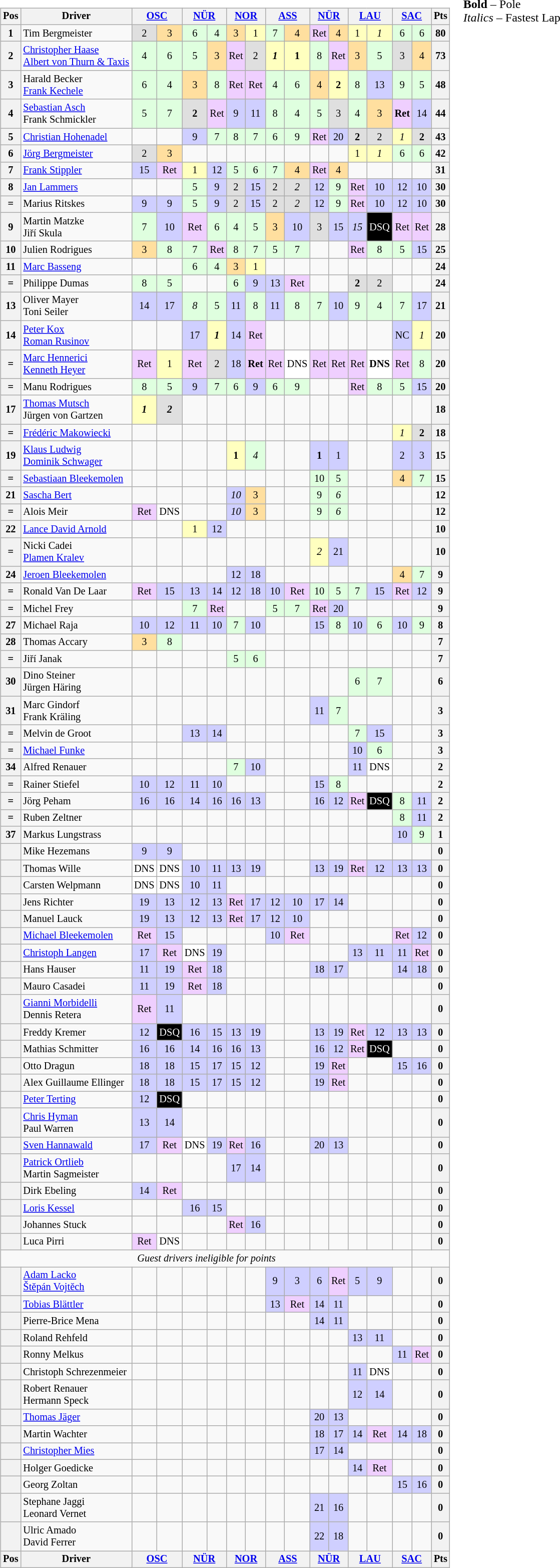<table>
<tr>
<td><br><table class="wikitable" style="font-size: 85%; text-align:center">
<tr valign="top">
<th valign="middle">Pos</th>
<th valign="middle">Driver</th>
<th colspan=2><a href='#'>OSC</a><br></th>
<th colspan=2><a href='#'>NÜR</a><br></th>
<th colspan=2><a href='#'>NOR</a><br></th>
<th colspan=2><a href='#'>ASS</a><br></th>
<th colspan=2><a href='#'>NÜR</a><br></th>
<th colspan=2><a href='#'>LAU</a><br></th>
<th colspan=2><a href='#'>SAC</a><br></th>
<th valign="middle">Pts</th>
</tr>
<tr>
<th>1</th>
<td align=left> Tim Bergmeister</td>
<td style="background:#DFDFDF;">2</td>
<td style="background:#FFDF9F;">3</td>
<td style="background:#DFFFDF;">6</td>
<td style="background:#DFFFDF;">4</td>
<td style="background:#FFDF9F;">3</td>
<td style="background:#FFFFBF;">1</td>
<td style="background:#DFFFDF;">7</td>
<td style="background:#FFDF9F;">4</td>
<td style="background:#EFCFFF;">Ret</td>
<td style="background:#FFDF9F;">4</td>
<td style="background:#FFFFBF;">1</td>
<td style="background:#FFFFBF;"><em>1</em></td>
<td style="background:#DFFFDF;">6</td>
<td style="background:#DFFFDF;">6</td>
<th>80</th>
</tr>
<tr>
<th>2</th>
<td align=left> <a href='#'>Christopher Haase</a><br> <a href='#'>Albert von Thurn & Taxis</a></td>
<td style="background:#DFFFDF;">4</td>
<td style="background:#DFFFDF;">6</td>
<td style="background:#DFFFDF;">5</td>
<td style="background:#FFDF9F;">3</td>
<td style="background:#EFCFFF;">Ret</td>
<td style="background:#DFDFDF;">2</td>
<td style="background:#FFFFBF;"><strong><em>1</em></strong></td>
<td style="background:#FFFFBF;"><strong>1</strong></td>
<td style="background:#DFFFDF;">8</td>
<td style="background:#EFCFFF;">Ret</td>
<td style="background:#FFDF9F;">3</td>
<td style="background:#DFFFDF;">5</td>
<td style="background:#DFDFDF;">3</td>
<td style="background:#FFDF9F;">4</td>
<th>73</th>
</tr>
<tr>
<th>3</th>
<td align=left> Harald Becker<br> <a href='#'>Frank Kechele</a></td>
<td style="background:#DFFFDF;">6</td>
<td style="background:#DFFFDF;">4</td>
<td style="background:#FFDF9F;">3</td>
<td style="background:#DFFFDF;">8</td>
<td style="background:#EFCFFF;">Ret</td>
<td style="background:#EFCFFF;">Ret</td>
<td style="background:#DFFFDF;">4</td>
<td style="background:#DFFFDF;">6</td>
<td style="background:#FFDF9F;">4</td>
<td style="background:#FFFFBF;"><strong>2</strong></td>
<td style="background:#DFFFDF;">8</td>
<td style="background:#CFCFFF;">13</td>
<td style="background:#DFFFDF;">9</td>
<td style="background:#DFFFDF;">5</td>
<th>48</th>
</tr>
<tr>
<th>4</th>
<td align=left> <a href='#'>Sebastian Asch</a><br> Frank Schmickler</td>
<td style="background:#DFFFDF;">5</td>
<td style="background:#DFFFDF;">7</td>
<td style="background:#DFDFDF;"><strong>2</strong></td>
<td style="background:#EFCFFF;">Ret</td>
<td style="background:#CFCFFF;">9</td>
<td style="background:#CFCFFF;">11</td>
<td style="background:#DFFFDF;">8</td>
<td style="background:#DFFFDF;">4</td>
<td style="background:#DFFFDF;">5</td>
<td style="background:#DFDFDF;">3</td>
<td style="background:#DFFFDF;">4</td>
<td style="background:#FFDF9F;">3</td>
<td style="background:#EFCFFF;"><strong>Ret</strong></td>
<td style="background:#CFCFFF;">14</td>
<th>44</th>
</tr>
<tr>
<th>5</th>
<td align=left> <a href='#'>Christian Hohenadel</a></td>
<td></td>
<td></td>
<td style="background:#CFCFFF;">9</td>
<td style="background:#DFFFDF;">7</td>
<td style="background:#DFFFDF;">8</td>
<td style="background:#DFFFDF;">7</td>
<td style="background:#DFFFDF;">6</td>
<td style="background:#DFFFDF;">9</td>
<td style="background:#EFCFFF;">Ret</td>
<td style="background:#CFCFFF;">20</td>
<td style="background:#DFDFDF;"><strong>2</strong></td>
<td style="background:#DFDFDF;">2</td>
<td style="background:#FFFFBF;"><em>1</em></td>
<td style="background:#DFDFDF;"><strong>2</strong></td>
<th>43</th>
</tr>
<tr>
<th>6</th>
<td align=left> <a href='#'>Jörg Bergmeister</a></td>
<td style="background:#DFDFDF;">2</td>
<td style="background:#FFDF9F;">3</td>
<td></td>
<td></td>
<td></td>
<td></td>
<td></td>
<td></td>
<td></td>
<td></td>
<td style="background:#FFFFBF;">1</td>
<td style="background:#FFFFBF;"><em>1</em></td>
<td style="background:#DFFFDF;">6</td>
<td style="background:#DFFFDF;">6</td>
<th>42</th>
</tr>
<tr>
<th>7</th>
<td align=left> <a href='#'>Frank Stippler</a></td>
<td style="background:#CFCFFF;">15</td>
<td style="background:#EFCFFF;">Ret</td>
<td style="background:#FFFFBF;">1</td>
<td style="background:#CFCFFF;">12</td>
<td style="background:#DFFFDF;">5</td>
<td style="background:#DFFFDF;">6</td>
<td style="background:#DFFFDF;">7</td>
<td style="background:#FFDF9F;">4</td>
<td style="background:#EFCFFF;">Ret</td>
<td style="background:#FFDF9F;">4</td>
<td></td>
<td></td>
<td></td>
<td></td>
<th>31</th>
</tr>
<tr>
<th>8</th>
<td align=left> <a href='#'>Jan Lammers</a></td>
<td></td>
<td></td>
<td style="background:#DFFFDF;">5</td>
<td style="background:#CFCFFF;">9</td>
<td style="background:#DFDFDF;">2</td>
<td style="background:#CFCFFF;">15</td>
<td style="background:#DFDFDF;">2</td>
<td style="background:#DFDFDF;"><em>2</em></td>
<td style="background:#CFCFFF;">12</td>
<td style="background:#DFFFDF;">9</td>
<td style="background:#EFCFFF;">Ret</td>
<td style="background:#CFCFFF;">10</td>
<td style="background:#CFCFFF;">12</td>
<td style="background:#CFCFFF;">10</td>
<th>30</th>
</tr>
<tr>
<th>=</th>
<td align=left> Marius Ritskes</td>
<td style="background:#CFCFFF;">9</td>
<td style="background:#CFCFFF;">9</td>
<td style="background:#DFFFDF;">5</td>
<td style="background:#CFCFFF;">9</td>
<td style="background:#DFDFDF;">2</td>
<td style="background:#CFCFFF;">15</td>
<td style="background:#DFDFDF;">2</td>
<td style="background:#DFDFDF;"><em>2</em></td>
<td style="background:#CFCFFF;">12</td>
<td style="background:#DFFFDF;">9</td>
<td style="background:#EFCFFF;">Ret</td>
<td style="background:#CFCFFF;">10</td>
<td style="background:#CFCFFF;">12</td>
<td style="background:#CFCFFF;">10</td>
<th>30</th>
</tr>
<tr>
<th>9</th>
<td align=left> Martin Matzke<br> Jiří Skula</td>
<td style="background:#DFFFDF;">7</td>
<td style="background:#CFCFFF;">10</td>
<td style="background:#EFCFFF;">Ret</td>
<td style="background:#DFFFDF;">6</td>
<td style="background:#DFFFDF;">4</td>
<td style="background:#DFFFDF;">5</td>
<td style="background:#FFDF9F;">3</td>
<td style="background:#CFCFFF;">10</td>
<td style="background:#DFDFDF;">3</td>
<td style="background:#CFCFFF;">15</td>
<td style="background:#CFCFFF;"><em>15</em></td>
<td style="background:#000000; color:white">DSQ</td>
<td style="background:#EFCFFF;">Ret</td>
<td style="background:#EFCFFF;">Ret</td>
<th>28</th>
</tr>
<tr>
<th>10</th>
<td align=left> Julien Rodrigues</td>
<td style="background:#FFDF9F;">3</td>
<td style="background:#DFFFDF;">8</td>
<td style="background:#DFFFDF;">7</td>
<td style="background:#EFCFFF;">Ret</td>
<td style="background:#DFFFDF;">8</td>
<td style="background:#DFFFDF;">7</td>
<td style="background:#DFFFDF;">5</td>
<td style="background:#DFFFDF;">7</td>
<td></td>
<td></td>
<td style="background:#EFCFFF;">Ret</td>
<td style="background:#DFFFDF;">8</td>
<td style="background:#DFFFDF;">5</td>
<td style="background:#CFCFFF;">15</td>
<th>25</th>
</tr>
<tr>
<th>11</th>
<td align=left> <a href='#'>Marc Basseng</a></td>
<td></td>
<td></td>
<td style="background:#DFFFDF;">6</td>
<td style="background:#DFFFDF;">4</td>
<td style="background:#FFDF9F;">3</td>
<td style="background:#FFFFBF;">1</td>
<td></td>
<td></td>
<td></td>
<td></td>
<td></td>
<td></td>
<td></td>
<td></td>
<th>24</th>
</tr>
<tr>
<th>=</th>
<td align=left> Philippe Dumas</td>
<td style="background:#DFFFDF;">8</td>
<td style="background:#DFFFDF;">5</td>
<td></td>
<td></td>
<td style="background:#DFFFDF;">6</td>
<td style="background:#CFCFFF;">9</td>
<td style="background:#CFCFFF;">13</td>
<td style="background:#EFCFFF;">Ret</td>
<td></td>
<td></td>
<td style="background:#DFDFDF;"><strong>2</strong></td>
<td style="background:#DFDFDF;">2</td>
<td></td>
<td></td>
<th>24</th>
</tr>
<tr>
<th>13</th>
<td align=left> Oliver Mayer<br> Toni Seiler</td>
<td style="background:#CFCFFF;">14</td>
<td style="background:#CFCFFF;">17</td>
<td style="background:#DFFFDF;"><em>8</em></td>
<td style="background:#DFFFDF;">5</td>
<td style="background:#CFCFFF;">11</td>
<td style="background:#DFFFDF;">8</td>
<td style="background:#CFCFFF;">11</td>
<td style="background:#DFFFDF;">8</td>
<td style="background:#DFFFDF;">7</td>
<td style="background:#CFCFFF;">10</td>
<td style="background:#DFFFDF;">9</td>
<td style="background:#DFFFDF;">4</td>
<td style="background:#DFFFDF;">7</td>
<td style="background:#CFCFFF;">17</td>
<th>21</th>
</tr>
<tr>
<th>14</th>
<td align=left> <a href='#'>Peter Kox</a><br> <a href='#'>Roman Rusinov</a></td>
<td></td>
<td></td>
<td style="background:#CFCFFF;">17</td>
<td style="background:#FFFFBF;"><strong><em>1</em></strong></td>
<td style="background:#CFCFFF;">14</td>
<td style="background:#EFCFFF;">Ret</td>
<td></td>
<td></td>
<td></td>
<td></td>
<td></td>
<td></td>
<td style="background:#CFCFFF;">NC</td>
<td style="background:#FFFFBF;"><em>1</em></td>
<th>20</th>
</tr>
<tr>
<th>=</th>
<td align=left> <a href='#'>Marc Hennerici</a><br> <a href='#'>Kenneth Heyer</a></td>
<td style="background:#EFCFFF;">Ret</td>
<td style="background:#FFFFBF;">1</td>
<td style="background:#EFCFFF;">Ret</td>
<td style="background:#DFDFDF;">2</td>
<td style="background:#CFCFFF;">18</td>
<td style="background:#EFCFFF;"><strong>Ret</strong></td>
<td style="background:#EFCFFF;">Ret</td>
<td style="background:#FFFFFF;">DNS</td>
<td style="background:#EFCFFF;">Ret</td>
<td style="background:#EFCFFF;">Ret</td>
<td style="background:#EFCFFF;">Ret</td>
<td style="background:#FFFFFF;"><strong>DNS</strong></td>
<td style="background:#EFCFFF;">Ret</td>
<td style="background:#DFFFDF;">8</td>
<th>20</th>
</tr>
<tr>
<th>=</th>
<td align=left> Manu Rodrigues</td>
<td style="background:#DFFFDF;">8</td>
<td style="background:#DFFFDF;">5</td>
<td style="background:#CFCFFF;">9</td>
<td style="background:#DFFFDF;">7</td>
<td style="background:#DFFFDF;">6</td>
<td style="background:#CFCFFF;">9</td>
<td style="background:#DFFFDF;">6</td>
<td style="background:#DFFFDF;">9</td>
<td></td>
<td></td>
<td style="background:#EFCFFF;">Ret</td>
<td style="background:#DFFFDF;">8</td>
<td style="background:#DFFFDF;">5</td>
<td style="background:#CFCFFF;">15</td>
<th>20</th>
</tr>
<tr>
<th>17</th>
<td align=left> <a href='#'>Thomas Mutsch</a><br> Jürgen von Gartzen</td>
<td style="background:#FFFFBF;"><strong><em>1</em></strong></td>
<td style="background:#DFDFDF;"><strong><em>2</em></strong></td>
<td></td>
<td></td>
<td></td>
<td></td>
<td></td>
<td></td>
<td></td>
<td></td>
<td></td>
<td></td>
<td></td>
<td></td>
<th>18</th>
</tr>
<tr>
<th>=</th>
<td align=left> <a href='#'>Frédéric Makowiecki</a></td>
<td></td>
<td></td>
<td></td>
<td></td>
<td></td>
<td></td>
<td></td>
<td></td>
<td></td>
<td></td>
<td></td>
<td></td>
<td style="background:#FFFFBF;"><em>1</em></td>
<td style="background:#DFDFDF;"><strong>2</strong></td>
<th>18</th>
</tr>
<tr>
<th>19</th>
<td align=left> <a href='#'>Klaus Ludwig</a><br> <a href='#'>Dominik Schwager</a></td>
<td></td>
<td></td>
<td></td>
<td></td>
<td style="background:#FFFFBF;"><strong>1</strong></td>
<td style="background:#DFFFDF;"><em>4</em></td>
<td></td>
<td></td>
<td style="background:#CFCFFF;"><strong>1</strong></td>
<td style="background:#CFCFFF;">1</td>
<td></td>
<td></td>
<td style="background:#CFCFFF;">2</td>
<td style="background:#CFCFFF;">3</td>
<th>15</th>
</tr>
<tr>
<th>=</th>
<td align=left> <a href='#'>Sebastiaan Bleekemolen</a></td>
<td></td>
<td></td>
<td></td>
<td></td>
<td></td>
<td></td>
<td></td>
<td></td>
<td style="background:#DFFFDF;">10</td>
<td style="background:#DFFFDF;">5</td>
<td></td>
<td></td>
<td style="background:#FFDF9F;">4</td>
<td style="background:#DFFFDF;">7</td>
<th>15</th>
</tr>
<tr>
<th>21</th>
<td align=left> <a href='#'>Sascha Bert</a></td>
<td></td>
<td></td>
<td></td>
<td></td>
<td style="background:#CFCFFF;"><em>10</em></td>
<td style="background:#FFDF9F;">3</td>
<td></td>
<td></td>
<td style="background:#DFFFDF;">9</td>
<td style="background:#DFFFDF;"><em>6</em></td>
<td></td>
<td></td>
<td></td>
<td></td>
<th>12</th>
</tr>
<tr>
<th>=</th>
<td align=left> Alois Meir</td>
<td style="background:#EFCFFF;">Ret</td>
<td style="background:#FFFFFF;">DNS</td>
<td></td>
<td></td>
<td style="background:#CFCFFF;"><em>10</em></td>
<td style="background:#FFDF9F;">3</td>
<td></td>
<td></td>
<td style="background:#DFFFDF;">9</td>
<td style="background:#DFFFDF;"><em>6</em></td>
<td></td>
<td></td>
<td></td>
<td></td>
<th>12</th>
</tr>
<tr>
<th>22</th>
<td align=left> <a href='#'>Lance David Arnold</a></td>
<td></td>
<td></td>
<td style="background:#FFFFBF;">1</td>
<td style="background:#CFCFFF;">12</td>
<td></td>
<td></td>
<td></td>
<td></td>
<td></td>
<td></td>
<td></td>
<td></td>
<td></td>
<td></td>
<th>10</th>
</tr>
<tr>
<th>=</th>
<td align=left> Nicki Cadei<br> <a href='#'>Plamen Kralev</a></td>
<td></td>
<td></td>
<td></td>
<td></td>
<td></td>
<td></td>
<td></td>
<td></td>
<td style="background:#FFFFBF;"><em>2</em></td>
<td style="background:#CFCFFF;">21</td>
<td></td>
<td></td>
<td></td>
<td></td>
<th>10</th>
</tr>
<tr>
<th>24</th>
<td align=left> <a href='#'>Jeroen Bleekemolen</a></td>
<td></td>
<td></td>
<td></td>
<td></td>
<td style="background:#CFCFFF;">12</td>
<td style="background:#CFCFFF;">18</td>
<td></td>
<td></td>
<td></td>
<td></td>
<td></td>
<td></td>
<td style="background:#FFDF9F;">4</td>
<td style="background:#DFFFDF;">7</td>
<th>9</th>
</tr>
<tr>
<th>=</th>
<td align=left> Ronald Van De Laar</td>
<td style="background:#EFCFFF;">Ret</td>
<td style="background:#CFCFFF;">15</td>
<td style="background:#CFCFFF;">13</td>
<td style="background:#CFCFFF;">14</td>
<td style="background:#CFCFFF;">12</td>
<td style="background:#CFCFFF;">18</td>
<td style="background:#CFCFFF;">10</td>
<td style="background:#EFCFFF;">Ret</td>
<td style="background:#DFFFDF;">10</td>
<td style="background:#DFFFDF;">5</td>
<td style="background:#DFFFDF;">7</td>
<td style="background:#CFCFFF;">15</td>
<td style="background:#EFCFFF;">Ret</td>
<td style="background:#CFCFFF;">12</td>
<th>9</th>
</tr>
<tr>
<th>=</th>
<td align=left> Michel Frey</td>
<td></td>
<td></td>
<td style="background:#DFFFDF;">7</td>
<td style="background:#EFCFFF;">Ret</td>
<td></td>
<td></td>
<td style="background:#DFFFDF;">5</td>
<td style="background:#DFFFDF;">7</td>
<td style="background:#EFCFFF;">Ret</td>
<td style="background:#CFCFFF;">20</td>
<td></td>
<td></td>
<td></td>
<td></td>
<th>9</th>
</tr>
<tr>
<th>27</th>
<td align=left> Michael Raja</td>
<td style="background:#CFCFFF;">10</td>
<td style="background:#CFCFFF;">12</td>
<td style="background:#CFCFFF;">11</td>
<td style="background:#CFCFFF;">10</td>
<td style="background:#DFFFDF;">7</td>
<td style="background:#CFCFFF;">10</td>
<td></td>
<td></td>
<td style="background:#CFCFFF;">15</td>
<td style="background:#DFFFDF;">8</td>
<td style="background:#CFCFFF;">10</td>
<td style="background:#DFFFDF;">6</td>
<td style="background:#CFCFFF;">10</td>
<td style="background:#DFFFDF;">9</td>
<th>8</th>
</tr>
<tr>
<th>28</th>
<td align=left> Thomas Accary</td>
<td style="background:#FFDF9F;">3</td>
<td style="background:#DFFFDF;">8</td>
<td></td>
<td></td>
<td></td>
<td></td>
<td></td>
<td></td>
<td></td>
<td></td>
<td></td>
<td></td>
<td></td>
<td></td>
<th>7</th>
</tr>
<tr>
<th>=</th>
<td align=left> Jiří Janak</td>
<td></td>
<td></td>
<td></td>
<td></td>
<td style="background:#DFFFDF;">5</td>
<td style="background:#DFFFDF;">6</td>
<td></td>
<td></td>
<td></td>
<td></td>
<td></td>
<td></td>
<td></td>
<td></td>
<th>7</th>
</tr>
<tr>
<th>30</th>
<td align=left> Dino Steiner<br> Jürgen Häring</td>
<td></td>
<td></td>
<td></td>
<td></td>
<td></td>
<td></td>
<td></td>
<td></td>
<td></td>
<td></td>
<td style="background:#DFFFDF;">6</td>
<td style="background:#DFFFDF;">7</td>
<td></td>
<td></td>
<th>6</th>
</tr>
<tr>
<th>31</th>
<td align=left> Marc Gindorf<br> Frank Kräling</td>
<td></td>
<td></td>
<td></td>
<td></td>
<td></td>
<td></td>
<td></td>
<td></td>
<td style="background:#CFCFFF;">11</td>
<td style="background:#DFFFDF;">7</td>
<td></td>
<td></td>
<td></td>
<td></td>
<th>3</th>
</tr>
<tr>
<th>=</th>
<td align=left> Melvin de Groot</td>
<td></td>
<td></td>
<td style="background:#CFCFFF;">13</td>
<td style="background:#CFCFFF;">14</td>
<td></td>
<td></td>
<td></td>
<td></td>
<td></td>
<td></td>
<td style="background:#DFFFDF;">7</td>
<td style="background:#CFCFFF;">15</td>
<td></td>
<td></td>
<th>3</th>
</tr>
<tr>
<th>=</th>
<td align=left> <a href='#'>Michael Funke</a></td>
<td></td>
<td></td>
<td></td>
<td></td>
<td></td>
<td></td>
<td></td>
<td></td>
<td></td>
<td></td>
<td style="background:#CFCFFF;">10</td>
<td style="background:#DFFFDF;">6</td>
<td></td>
<td></td>
<th>3</th>
</tr>
<tr>
<th>34</th>
<td align=left> Alfred Renauer</td>
<td></td>
<td></td>
<td></td>
<td></td>
<td style="background:#DFFFDF;">7</td>
<td style="background:#CFCFFF;">10</td>
<td></td>
<td></td>
<td></td>
<td></td>
<td style="background:#CFCFFF;">11</td>
<td style="background:#FFFFFF;">DNS</td>
<td></td>
<td></td>
<th>2</th>
</tr>
<tr>
<th>=</th>
<td align=left> Rainer Stiefel</td>
<td style="background:#CFCFFF;">10</td>
<td style="background:#CFCFFF;">12</td>
<td style="background:#CFCFFF;">11</td>
<td style="background:#CFCFFF;">10</td>
<td></td>
<td></td>
<td></td>
<td></td>
<td style="background:#CFCFFF;">15</td>
<td style="background:#DFFFDF;">8</td>
<td></td>
<td></td>
<td></td>
<td></td>
<th>2</th>
</tr>
<tr>
<th>=</th>
<td align=left> Jörg Peham</td>
<td style="background:#CFCFFF;">16</td>
<td style="background:#CFCFFF;">16</td>
<td style="background:#CFCFFF;">14</td>
<td style="background:#CFCFFF;">16</td>
<td style="background:#CFCFFF;">16</td>
<td style="background:#CFCFFF;">13</td>
<td></td>
<td></td>
<td style="background:#CFCFFF;">16</td>
<td style="background:#CFCFFF;">12</td>
<td style="background:#EFCFFF;">Ret</td>
<td style="background:#000000; color:white">DSQ</td>
<td style="background:#DFFFDF;">8</td>
<td style="background:#CFCFFF;">11</td>
<th>2</th>
</tr>
<tr>
<th>=</th>
<td align=left> Ruben Zeltner</td>
<td></td>
<td></td>
<td></td>
<td></td>
<td></td>
<td></td>
<td></td>
<td></td>
<td></td>
<td></td>
<td></td>
<td></td>
<td style="background:#DFFFDF;">8</td>
<td style="background:#CFCFFF;">11</td>
<th>2</th>
</tr>
<tr>
<th>37</th>
<td align=left> Markus Lungstrass</td>
<td></td>
<td></td>
<td></td>
<td></td>
<td></td>
<td></td>
<td></td>
<td></td>
<td></td>
<td></td>
<td></td>
<td></td>
<td style="background:#CFCFFF;">10</td>
<td style="background:#DFFFDF;">9</td>
<th>1</th>
</tr>
<tr>
<th></th>
<td align=left> Mike Hezemans</td>
<td style="background:#CFCFFF;">9</td>
<td style="background:#CFCFFF;">9</td>
<td></td>
<td></td>
<td></td>
<td></td>
<td></td>
<td></td>
<td></td>
<td></td>
<td></td>
<td></td>
<td></td>
<td></td>
<th>0</th>
</tr>
<tr>
<th></th>
<td align=left> Thomas Wille</td>
<td style="background:#FFFFFF;">DNS</td>
<td style="background:#FFFFFF;">DNS</td>
<td style="background:#CFCFFF;">10</td>
<td style="background:#CFCFFF;">11</td>
<td style="background:#CFCFFF;">13</td>
<td style="background:#CFCFFF;">19</td>
<td></td>
<td></td>
<td style="background:#CFCFFF;">13</td>
<td style="background:#CFCFFF;">19</td>
<td style="background:#EFCFFF;">Ret</td>
<td style="background:#CFCFFF;">12</td>
<td style="background:#CFCFFF;">13</td>
<td style="background:#CFCFFF;">13</td>
<th>0</th>
</tr>
<tr>
<th></th>
<td align=left> Carsten Welpmann</td>
<td style="background:#FFFFFF;">DNS</td>
<td style="background:#FFFFFF;">DNS</td>
<td style="background:#CFCFFF;">10</td>
<td style="background:#CFCFFF;">11</td>
<td></td>
<td></td>
<td></td>
<td></td>
<td></td>
<td></td>
<td></td>
<td></td>
<td></td>
<td></td>
<th>0</th>
</tr>
<tr>
<th></th>
<td align=left> Jens Richter</td>
<td style="background:#CFCFFF;">19</td>
<td style="background:#CFCFFF;">13</td>
<td style="background:#CFCFFF;">12</td>
<td style="background:#CFCFFF;">13</td>
<td style="background:#EFCFFF;">Ret</td>
<td style="background:#CFCFFF;">17</td>
<td style="background:#CFCFFF;">12</td>
<td style="background:#CFCFFF;">10</td>
<td style="background:#CFCFFF;">17</td>
<td style="background:#CFCFFF;">14</td>
<td></td>
<td></td>
<td></td>
<td></td>
<th>0</th>
</tr>
<tr>
<th></th>
<td align=left> Manuel Lauck</td>
<td style="background:#CFCFFF;">19</td>
<td style="background:#CFCFFF;">13</td>
<td style="background:#CFCFFF;">12</td>
<td style="background:#CFCFFF;">13</td>
<td style="background:#EFCFFF;">Ret</td>
<td style="background:#CFCFFF;">17</td>
<td style="background:#CFCFFF;">12</td>
<td style="background:#CFCFFF;">10</td>
<td></td>
<td></td>
<td></td>
<td></td>
<td></td>
<td></td>
<th>0</th>
</tr>
<tr>
<th></th>
<td align=left> <a href='#'>Michael Bleekemolen</a></td>
<td style="background:#EFCFFF;">Ret</td>
<td style="background:#CFCFFF;">15</td>
<td></td>
<td></td>
<td></td>
<td></td>
<td style="background:#CFCFFF;">10</td>
<td style="background:#EFCFFF;">Ret</td>
<td></td>
<td></td>
<td></td>
<td></td>
<td style="background:#EFCFFF;">Ret</td>
<td style="background:#CFCFFF;">12</td>
<th>0</th>
</tr>
<tr>
<th></th>
<td align=left> <a href='#'>Christoph Langen</a></td>
<td style="background:#CFCFFF;">17</td>
<td style="background:#EFCFFF;">Ret</td>
<td style="background:#FFFFFF;">DNS</td>
<td style="background:#CFCFFF;">19</td>
<td></td>
<td></td>
<td></td>
<td></td>
<td></td>
<td></td>
<td style="background:#CFCFFF;">13</td>
<td style="background:#CFCFFF;">11</td>
<td style="background:#CFCFFF;">11</td>
<td style="background:#EFCFFF;">Ret</td>
<th>0</th>
</tr>
<tr>
<th></th>
<td align=left> Hans Hauser</td>
<td style="background:#CFCFFF;">11</td>
<td style="background:#CFCFFF;">19</td>
<td style="background:#EFCFFF;">Ret</td>
<td style="background:#CFCFFF;">18</td>
<td></td>
<td></td>
<td></td>
<td></td>
<td style="background:#CFCFFF;">18</td>
<td style="background:#CFCFFF;">17</td>
<td></td>
<td></td>
<td style="background:#CFCFFF;">14</td>
<td style="background:#CFCFFF;">18</td>
<th>0</th>
</tr>
<tr>
<th></th>
<td align=left> Mauro Casadei</td>
<td style="background:#CFCFFF;">11</td>
<td style="background:#CFCFFF;">19</td>
<td style="background:#EFCFFF;">Ret</td>
<td style="background:#CFCFFF;">18</td>
<td></td>
<td></td>
<td></td>
<td></td>
<td></td>
<td></td>
<td></td>
<td></td>
<td></td>
<td></td>
<th>0</th>
</tr>
<tr>
<th></th>
<td align=left> <a href='#'>Gianni Morbidelli</a><br> Dennis Retera</td>
<td style="background:#EFCFFF;">Ret</td>
<td style="background:#CFCFFF;">11</td>
<td></td>
<td></td>
<td></td>
<td></td>
<td></td>
<td></td>
<td></td>
<td></td>
<td></td>
<td></td>
<td></td>
<td></td>
<th>0</th>
</tr>
<tr>
<th></th>
<td align=left> Freddy Kremer</td>
<td style="background:#CFCFFF;">12</td>
<td style="background:#000000; color:white">DSQ</td>
<td style="background:#CFCFFF;">16</td>
<td style="background:#CFCFFF;">15</td>
<td style="background:#CFCFFF;">13</td>
<td style="background:#CFCFFF;">19</td>
<td></td>
<td></td>
<td style="background:#CFCFFF;">13</td>
<td style="background:#CFCFFF;">19</td>
<td style="background:#EFCFFF;">Ret</td>
<td style="background:#CFCFFF;">12</td>
<td style="background:#CFCFFF;">13</td>
<td style="background:#CFCFFF;">13</td>
<th>0</th>
</tr>
<tr>
<th></th>
<td align=left> Mathias Schmitter</td>
<td style="background:#CFCFFF;">16</td>
<td style="background:#CFCFFF;">16</td>
<td style="background:#CFCFFF;">14</td>
<td style="background:#CFCFFF;">16</td>
<td style="background:#CFCFFF;">16</td>
<td style="background:#CFCFFF;">13</td>
<td></td>
<td></td>
<td style="background:#CFCFFF;">16</td>
<td style="background:#CFCFFF;">12</td>
<td style="background:#EFCFFF;">Ret</td>
<td style="background:#000000; color:white">DSQ</td>
<td></td>
<td></td>
<th>0</th>
</tr>
<tr>
<th></th>
<td align=left> Otto Dragun</td>
<td style="background:#CFCFFF;">18</td>
<td style="background:#CFCFFF;">18</td>
<td style="background:#CFCFFF;">15</td>
<td style="background:#CFCFFF;">17</td>
<td style="background:#CFCFFF;">15</td>
<td style="background:#CFCFFF;">12</td>
<td></td>
<td></td>
<td style="background:#CFCFFF;">19</td>
<td style="background:#EFCFFF;">Ret</td>
<td></td>
<td></td>
<td style="background:#CFCFFF;">15</td>
<td style="background:#CFCFFF;">16</td>
<th>0</th>
</tr>
<tr>
<th></th>
<td align=left> Alex Guillaume Ellinger</td>
<td style="background:#CFCFFF;">18</td>
<td style="background:#CFCFFF;">18</td>
<td style="background:#CFCFFF;">15</td>
<td style="background:#CFCFFF;">17</td>
<td style="background:#CFCFFF;">15</td>
<td style="background:#CFCFFF;">12</td>
<td></td>
<td></td>
<td style="background:#CFCFFF;">19</td>
<td style="background:#EFCFFF;">Ret</td>
<td></td>
<td></td>
<td></td>
<td></td>
<th>0</th>
</tr>
<tr>
<th></th>
<td align=left> <a href='#'>Peter Terting</a></td>
<td style="background:#CFCFFF;">12</td>
<td style="background:#000000; color:white">DSQ</td>
<td></td>
<td></td>
<td></td>
<td></td>
<td></td>
<td></td>
<td></td>
<td></td>
<td></td>
<td></td>
<td></td>
<td></td>
<th>0</th>
</tr>
<tr>
<th></th>
<td align=left> <a href='#'>Chris Hyman</a><br> Paul Warren</td>
<td style="background:#CFCFFF;">13</td>
<td style="background:#CFCFFF;">14</td>
<td></td>
<td></td>
<td></td>
<td></td>
<td></td>
<td></td>
<td></td>
<td></td>
<td></td>
<td></td>
<td></td>
<td></td>
<th>0</th>
</tr>
<tr>
<th></th>
<td align=left> <a href='#'>Sven Hannawald</a></td>
<td style="background:#CFCFFF;">17</td>
<td style="background:#EFCFFF;">Ret</td>
<td style="background:#FFFFFF;">DNS</td>
<td style="background:#CFCFFF;">19</td>
<td style="background:#EFCFFF;">Ret</td>
<td style="background:#CFCFFF;">16</td>
<td></td>
<td></td>
<td style="background:#CFCFFF;">20</td>
<td style="background:#CFCFFF;">13</td>
<td></td>
<td></td>
<td></td>
<td></td>
<th>0</th>
</tr>
<tr>
<th></th>
<td align=left> <a href='#'>Patrick Ortlieb</a><br> Martin Sagmeister</td>
<td></td>
<td></td>
<td></td>
<td></td>
<td style="background:#CFCFFF;">17</td>
<td style="background:#CFCFFF;">14</td>
<td></td>
<td></td>
<td></td>
<td></td>
<td></td>
<td></td>
<td></td>
<td></td>
<th>0</th>
</tr>
<tr>
<th></th>
<td align=left> Dirk Ebeling</td>
<td style="background:#CFCFFF;">14</td>
<td style="background:#EFCFFF;">Ret</td>
<td></td>
<td></td>
<td></td>
<td></td>
<td></td>
<td></td>
<td></td>
<td></td>
<td></td>
<td></td>
<td></td>
<td></td>
<th>0</th>
</tr>
<tr>
<th></th>
<td align=left> <a href='#'>Loris Kessel</a></td>
<td></td>
<td></td>
<td style="background:#CFCFFF;">16</td>
<td style="background:#CFCFFF;">15</td>
<td></td>
<td></td>
<td></td>
<td></td>
<td></td>
<td></td>
<td></td>
<td></td>
<td></td>
<td></td>
<th>0</th>
</tr>
<tr>
<th></th>
<td align=left> Johannes Stuck</td>
<td></td>
<td></td>
<td></td>
<td></td>
<td style="background:#EFCFFF;">Ret</td>
<td style="background:#CFCFFF;">16</td>
<td></td>
<td></td>
<td></td>
<td></td>
<td></td>
<td></td>
<td></td>
<td></td>
<th>0</th>
</tr>
<tr>
<th></th>
<td align=left> Luca Pirri</td>
<td style="background:#EFCFFF;">Ret</td>
<td style="background:#FFFFFF;">DNS</td>
<td></td>
<td></td>
<td></td>
<td></td>
<td></td>
<td></td>
<td></td>
<td></td>
<td></td>
<td></td>
<td></td>
<td></td>
<th>0</th>
</tr>
<tr>
<td colspan=15 align=center><em>Guest drivers ineligible for points</em></td>
</tr>
<tr>
<th></th>
<td align=left> <a href='#'>Adam Lacko</a><br> <a href='#'>Štěpán Vojtěch</a></td>
<td></td>
<td></td>
<td></td>
<td></td>
<td></td>
<td></td>
<td style="background:#CFCFFF;">9</td>
<td style="background:#CFCFFF;">3</td>
<td style="background:#CFCFFF;">6</td>
<td style="background:#EFCFFF;">Ret</td>
<td style="background:#CFCFFF;">5</td>
<td style="background:#CFCFFF;">9</td>
<td></td>
<td></td>
<th>0</th>
</tr>
<tr>
<th></th>
<td align=left> <a href='#'>Tobias Blättler</a></td>
<td></td>
<td></td>
<td></td>
<td></td>
<td></td>
<td></td>
<td style="background:#CFCFFF;">13</td>
<td style="background:#EFCFFF;">Ret</td>
<td style="background:#CFCFFF;">14</td>
<td style="background:#CFCFFF;">11</td>
<td></td>
<td></td>
<td></td>
<td></td>
<th>0</th>
</tr>
<tr>
<th></th>
<td align=left> Pierre-Brice Mena</td>
<td></td>
<td></td>
<td></td>
<td></td>
<td></td>
<td></td>
<td></td>
<td></td>
<td style="background:#CFCFFF;">14</td>
<td style="background:#CFCFFF;">11</td>
<td></td>
<td></td>
<td></td>
<td></td>
<th>0</th>
</tr>
<tr>
<th></th>
<td align=left> Roland Rehfeld</td>
<td></td>
<td></td>
<td></td>
<td></td>
<td></td>
<td></td>
<td></td>
<td></td>
<td></td>
<td></td>
<td style="background:#CFCFFF;">13</td>
<td style="background:#CFCFFF;">11</td>
<td></td>
<td></td>
<th>0</th>
</tr>
<tr>
<th></th>
<td align=left> Ronny Melkus</td>
<td></td>
<td></td>
<td></td>
<td></td>
<td></td>
<td></td>
<td></td>
<td></td>
<td></td>
<td></td>
<td></td>
<td></td>
<td style="background:#CFCFFF;">11</td>
<td style="background:#EFCFFF;">Ret</td>
<th>0</th>
</tr>
<tr>
<th></th>
<td align=left> Christoph Schrezenmeier</td>
<td></td>
<td></td>
<td></td>
<td></td>
<td></td>
<td></td>
<td></td>
<td></td>
<td></td>
<td></td>
<td style="background:#CFCFFF;">11</td>
<td style="background:#FFFFFF;">DNS</td>
<td></td>
<td></td>
<th>0</th>
</tr>
<tr>
<th></th>
<td align=left> Robert Renauer<br> Hermann Speck</td>
<td></td>
<td></td>
<td></td>
<td></td>
<td></td>
<td></td>
<td></td>
<td></td>
<td></td>
<td></td>
<td style="background:#CFCFFF;">12</td>
<td style="background:#CFCFFF;">14</td>
<td></td>
<td></td>
<th>0</th>
</tr>
<tr>
<th></th>
<td align=left> <a href='#'>Thomas Jäger</a></td>
<td></td>
<td></td>
<td></td>
<td></td>
<td></td>
<td></td>
<td></td>
<td></td>
<td style="background:#CFCFFF;">20</td>
<td style="background:#CFCFFF;">13</td>
<td></td>
<td></td>
<td></td>
<td></td>
<th>0</th>
</tr>
<tr>
<th></th>
<td align=left> Martin Wachter</td>
<td></td>
<td></td>
<td></td>
<td></td>
<td></td>
<td></td>
<td></td>
<td></td>
<td style="background:#CFCFFF;">18</td>
<td style="background:#CFCFFF;">17</td>
<td style="background:#CFCFFF;">14</td>
<td style="background:#EFCFFF;">Ret</td>
<td style="background:#CFCFFF;">14</td>
<td style="background:#CFCFFF;">18</td>
<th>0</th>
</tr>
<tr>
<th></th>
<td align=left> <a href='#'>Christopher Mies</a></td>
<td></td>
<td></td>
<td></td>
<td></td>
<td></td>
<td></td>
<td></td>
<td></td>
<td style="background:#CFCFFF;">17</td>
<td style="background:#CFCFFF;">14</td>
<td></td>
<td></td>
<td></td>
<td></td>
<th>0</th>
</tr>
<tr>
<th></th>
<td align=left> Holger Goedicke</td>
<td></td>
<td></td>
<td></td>
<td></td>
<td></td>
<td></td>
<td></td>
<td></td>
<td></td>
<td></td>
<td style="background:#CFCFFF;">14</td>
<td style="background:#EFCFFF;">Ret</td>
<td></td>
<td></td>
<th>0</th>
</tr>
<tr>
<th></th>
<td align=left> Georg Zoltan</td>
<td></td>
<td></td>
<td></td>
<td></td>
<td></td>
<td></td>
<td></td>
<td></td>
<td></td>
<td></td>
<td></td>
<td></td>
<td style="background:#CFCFFF;">15</td>
<td style="background:#CFCFFF;">16</td>
<th>0</th>
</tr>
<tr>
<th></th>
<td align=left> Stephane Jaggi<br> Leonard Vernet</td>
<td></td>
<td></td>
<td></td>
<td></td>
<td></td>
<td></td>
<td></td>
<td></td>
<td style="background:#CFCFFF;">21</td>
<td style="background:#CFCFFF;">16</td>
<td></td>
<td></td>
<td></td>
<td></td>
<th>0</th>
</tr>
<tr>
<th></th>
<td align=left> Ulric Amado<br> David Ferrer</td>
<td></td>
<td></td>
<td></td>
<td></td>
<td></td>
<td></td>
<td></td>
<td></td>
<td style="background:#CFCFFF;">22</td>
<td style="background:#CFCFFF;">18</td>
<td></td>
<td></td>
<td></td>
<td></td>
<th>0</th>
</tr>
<tr valign="top">
<th valign="middle">Pos</th>
<th valign="middle">Driver</th>
<th colspan=2><a href='#'>OSC</a><br></th>
<th colspan=2><a href='#'>NÜR</a><br></th>
<th colspan=2><a href='#'>NOR</a><br></th>
<th colspan=2><a href='#'>ASS</a><br></th>
<th colspan=2><a href='#'>NÜR</a><br></th>
<th colspan=2><a href='#'>LAU</a><br></th>
<th colspan=2><a href='#'>SAC</a><br></th>
<th valign="middle">Pts</th>
</tr>
</table>
</td>
<td valign="top"><br>
<span><strong>Bold</strong> – Pole<br><em>Italics</em> – Fastest Lap</span></td>
</tr>
</table>
